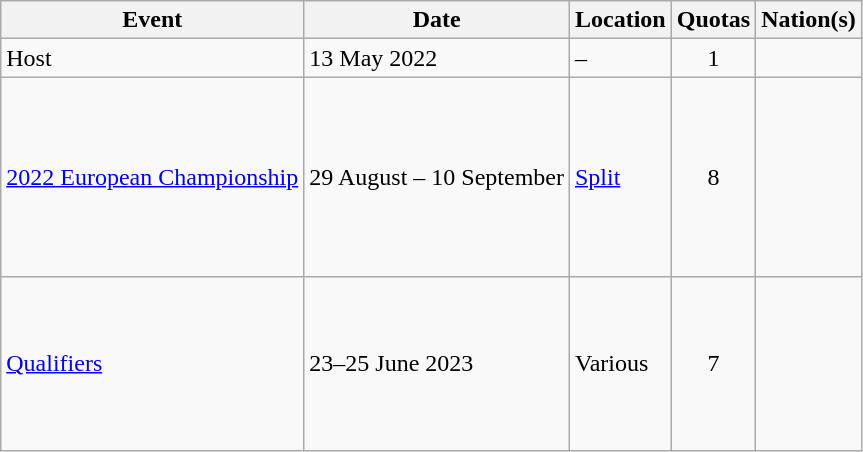<table class="wikitable">
<tr>
<th>Event</th>
<th>Date</th>
<th>Location</th>
<th>Quotas</th>
<th>Nation(s)</th>
</tr>
<tr>
<td>Host</td>
<td>13 May 2022</td>
<td>–</td>
<td align="center">1</td>
<td></td>
</tr>
<tr>
<td><a href='#'>2022 European Championship</a></td>
<td>29 August – 10 September</td>
<td> <a href='#'>Split</a></td>
<td align="center">8</td>
<td><br><br><br><br><br><br><br></td>
</tr>
<tr>
<td><a href='#'>Qualifiers</a></td>
<td>23–25 June 2023</td>
<td>Various</td>
<td align="center">7</td>
<td><br><br><br><br><br><br></td>
</tr>
</table>
